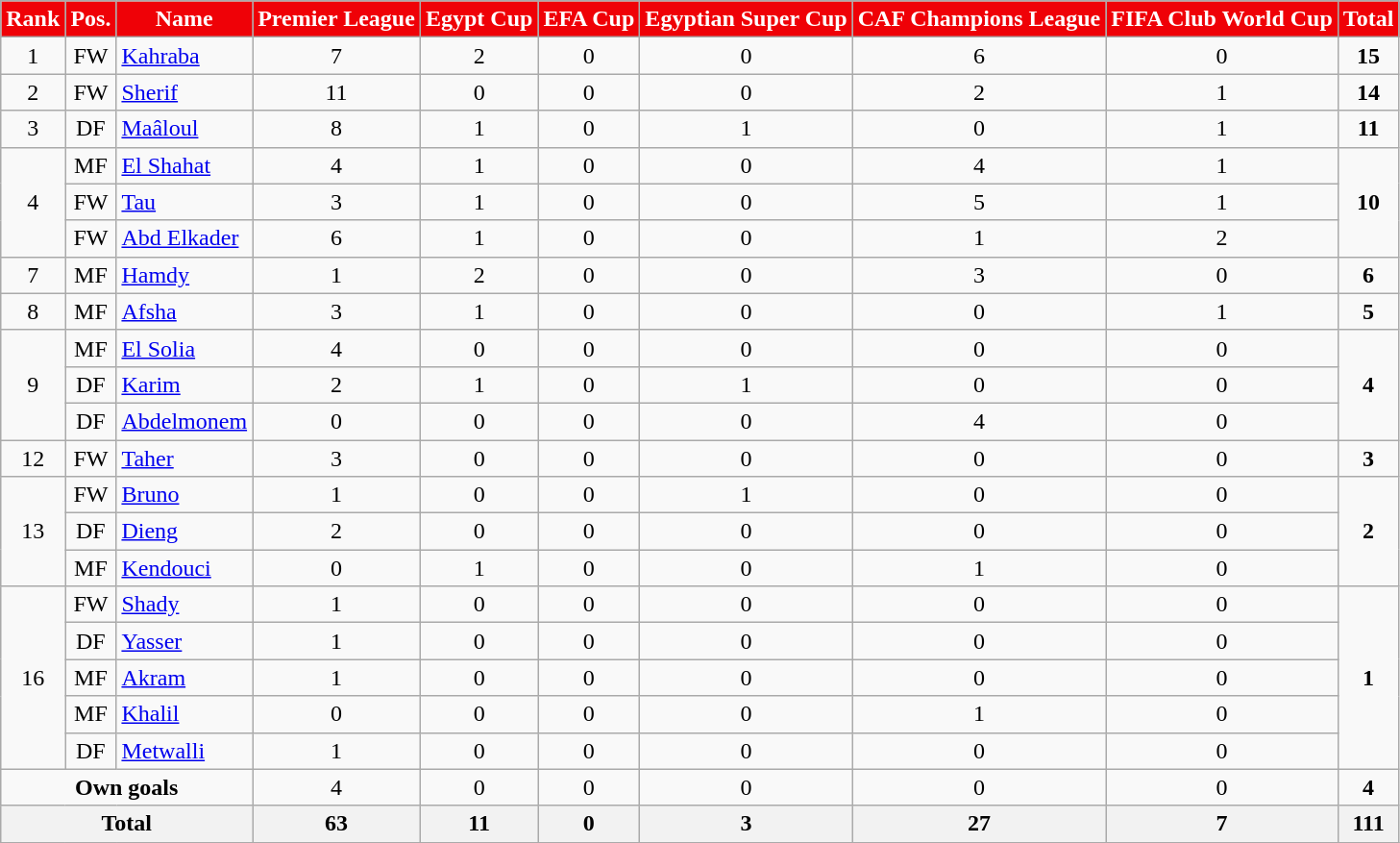<table class="wikitable sortable" style="text-align:center; 90%%">
<tr>
<th style=background-color:#EF0107;color:#FFFFFF>Rank</th>
<th style=background-color:#EF0107;color:#FFFFFF>Pos.</th>
<th style=background-color:#EF0107;color:#FFFFFF>Name</th>
<th style=background-color:#EF0107;color:#FFFFFF>Premier League</th>
<th style=background-color:#EF0107;color:#FFFFFF>Egypt Cup</th>
<th style=background-color:#EF0107;color:#FFFFFF>EFA Cup</th>
<th style=background-color:#EF0107;color:#FFFFFF>Egyptian Super Cup</th>
<th style=background-color:#EF0107;color:#FFFFFF>CAF Champions League</th>
<th style=background-color:#EF0107;color:#FFFFFF>FIFA Club World Cup</th>
<th style=background-color:#EF0107;color:#FFFFFF>Total</th>
</tr>
<tr>
<td>1</td>
<td>FW</td>
<td align="left"> <a href='#'>Kahraba</a></td>
<td>7</td>
<td>2</td>
<td>0</td>
<td>0</td>
<td>6</td>
<td>0</td>
<td><strong>15</strong></td>
</tr>
<tr>
<td>2</td>
<td>FW</td>
<td align="left"> <a href='#'>Sherif</a></td>
<td>11</td>
<td>0</td>
<td>0</td>
<td>0</td>
<td>2</td>
<td>1</td>
<td><strong>14</strong></td>
</tr>
<tr>
<td>3</td>
<td>DF</td>
<td align="left"> <a href='#'>Maâloul</a></td>
<td>8</td>
<td>1</td>
<td>0</td>
<td>1</td>
<td>0</td>
<td>1</td>
<td><strong>11</strong></td>
</tr>
<tr>
<td rowspan="3">4</td>
<td>MF</td>
<td align="left"> <a href='#'>El Shahat</a></td>
<td>4</td>
<td>1</td>
<td>0</td>
<td>0</td>
<td>4</td>
<td>1</td>
<td rowspan="3"><strong>10</strong></td>
</tr>
<tr>
<td>FW</td>
<td align="left"> <a href='#'>Tau</a></td>
<td>3</td>
<td>1</td>
<td>0</td>
<td>0</td>
<td>5</td>
<td>1</td>
</tr>
<tr>
<td>FW</td>
<td align="left"> <a href='#'>Abd Elkader</a></td>
<td>6</td>
<td>1</td>
<td>0</td>
<td>0</td>
<td>1</td>
<td>2</td>
</tr>
<tr>
<td>7</td>
<td>MF</td>
<td align="left"> <a href='#'>Hamdy</a></td>
<td>1</td>
<td>2</td>
<td>0</td>
<td>0</td>
<td>3</td>
<td>0</td>
<td><strong>6</strong></td>
</tr>
<tr>
<td>8</td>
<td>MF</td>
<td align="left"> <a href='#'>Afsha</a></td>
<td>3</td>
<td>1</td>
<td>0</td>
<td>0</td>
<td>0</td>
<td>1</td>
<td><strong>5</strong></td>
</tr>
<tr>
<td rowspan="3">9</td>
<td>MF</td>
<td align="left"> <a href='#'>El Solia</a></td>
<td>4</td>
<td>0</td>
<td>0</td>
<td>0</td>
<td>0</td>
<td>0</td>
<td rowspan="3"><strong>4</strong></td>
</tr>
<tr>
<td>DF</td>
<td align="left"> <a href='#'>Karim</a></td>
<td>2</td>
<td>1</td>
<td>0</td>
<td>1</td>
<td>0</td>
<td>0</td>
</tr>
<tr>
<td>DF</td>
<td align="left"> <a href='#'>Abdelmonem</a></td>
<td>0</td>
<td>0</td>
<td>0</td>
<td>0</td>
<td>4</td>
<td>0</td>
</tr>
<tr>
<td>12</td>
<td>FW</td>
<td align="left"> <a href='#'>Taher</a></td>
<td>3</td>
<td>0</td>
<td>0</td>
<td>0</td>
<td>0</td>
<td>0</td>
<td><strong>3</strong></td>
</tr>
<tr>
<td rowspan="3">13</td>
<td>FW</td>
<td align="left"> <a href='#'>Bruno</a></td>
<td>1</td>
<td>0</td>
<td>0</td>
<td>1</td>
<td>0</td>
<td>0</td>
<td rowspan="3"><strong>2</strong></td>
</tr>
<tr>
<td>DF</td>
<td align="left"> <a href='#'>Dieng</a></td>
<td>2</td>
<td>0</td>
<td>0</td>
<td>0</td>
<td>0</td>
<td>0</td>
</tr>
<tr>
<td>MF</td>
<td align="left"> <a href='#'>Kendouci</a></td>
<td>0</td>
<td>1</td>
<td>0</td>
<td>0</td>
<td>1</td>
<td>0</td>
</tr>
<tr>
<td rowspan="5">16</td>
<td>FW</td>
<td align="left"> <a href='#'>Shady</a></td>
<td>1</td>
<td>0</td>
<td>0</td>
<td>0</td>
<td>0</td>
<td>0</td>
<td rowspan="5"><strong>1</strong></td>
</tr>
<tr>
<td>DF</td>
<td align="left"> <a href='#'>Yasser</a></td>
<td>1</td>
<td>0</td>
<td>0</td>
<td>0</td>
<td>0</td>
<td>0</td>
</tr>
<tr>
<td>MF</td>
<td align="left"> <a href='#'>Akram</a></td>
<td>1</td>
<td>0</td>
<td>0</td>
<td>0</td>
<td>0</td>
<td>0</td>
</tr>
<tr>
<td>MF</td>
<td align="left"> <a href='#'>Khalil</a></td>
<td>0</td>
<td>0</td>
<td>0</td>
<td>0</td>
<td>1</td>
<td>0</td>
</tr>
<tr>
<td>DF</td>
<td align="left"> <a href='#'>Metwalli</a></td>
<td>1</td>
<td>0</td>
<td>0</td>
<td>0</td>
<td>0</td>
<td>0</td>
</tr>
<tr>
<td colspan="3"><strong>Own goals</strong></td>
<td>4</td>
<td>0</td>
<td>0</td>
<td>0</td>
<td>0</td>
<td>0</td>
<td><strong>4</strong></td>
</tr>
<tr>
<th colspan="3">Total</th>
<th>63</th>
<th>11</th>
<th>0</th>
<th>3</th>
<th>27</th>
<th>7</th>
<th>111</th>
</tr>
<tr>
</tr>
</table>
